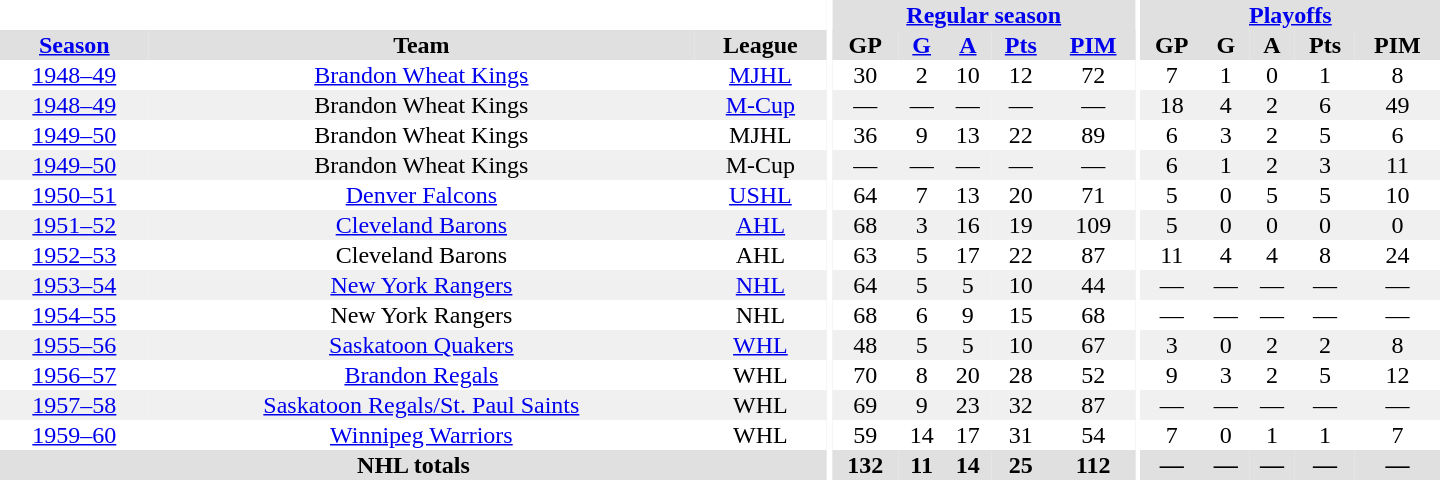<table border="0" cellpadding="1" cellspacing="0" style="text-align:center; width:60em">
<tr bgcolor="#e0e0e0">
<th colspan="3" bgcolor="#ffffff"></th>
<th rowspan="100" bgcolor="#ffffff"></th>
<th colspan="5"><a href='#'>Regular season</a></th>
<th rowspan="100" bgcolor="#ffffff"></th>
<th colspan="5"><a href='#'>Playoffs</a></th>
</tr>
<tr bgcolor="#e0e0e0">
<th><a href='#'>Season</a></th>
<th>Team</th>
<th>League</th>
<th>GP</th>
<th><a href='#'>G</a></th>
<th><a href='#'>A</a></th>
<th><a href='#'>Pts</a></th>
<th><a href='#'>PIM</a></th>
<th>GP</th>
<th>G</th>
<th>A</th>
<th>Pts</th>
<th>PIM</th>
</tr>
<tr>
<td><a href='#'>1948–49</a></td>
<td><a href='#'>Brandon Wheat Kings</a></td>
<td><a href='#'>MJHL</a></td>
<td>30</td>
<td>2</td>
<td>10</td>
<td>12</td>
<td>72</td>
<td>7</td>
<td>1</td>
<td>0</td>
<td>1</td>
<td>8</td>
</tr>
<tr bgcolor="#f0f0f0">
<td><a href='#'>1948–49</a></td>
<td>Brandon Wheat Kings</td>
<td><a href='#'>M-Cup</a></td>
<td>—</td>
<td>—</td>
<td>—</td>
<td>—</td>
<td>—</td>
<td>18</td>
<td>4</td>
<td>2</td>
<td>6</td>
<td>49</td>
</tr>
<tr>
<td><a href='#'>1949–50</a></td>
<td>Brandon Wheat Kings</td>
<td>MJHL</td>
<td>36</td>
<td>9</td>
<td>13</td>
<td>22</td>
<td>89</td>
<td>6</td>
<td>3</td>
<td>2</td>
<td>5</td>
<td>6</td>
</tr>
<tr bgcolor="#f0f0f0">
<td><a href='#'>1949–50</a></td>
<td>Brandon Wheat Kings</td>
<td>M-Cup</td>
<td>—</td>
<td>—</td>
<td>—</td>
<td>—</td>
<td>—</td>
<td>6</td>
<td>1</td>
<td>2</td>
<td>3</td>
<td>11</td>
</tr>
<tr>
<td><a href='#'>1950–51</a></td>
<td><a href='#'>Denver Falcons</a></td>
<td><a href='#'>USHL</a></td>
<td>64</td>
<td>7</td>
<td>13</td>
<td>20</td>
<td>71</td>
<td>5</td>
<td>0</td>
<td>5</td>
<td>5</td>
<td>10</td>
</tr>
<tr bgcolor="#f0f0f0">
<td><a href='#'>1951–52</a></td>
<td><a href='#'>Cleveland Barons</a></td>
<td><a href='#'>AHL</a></td>
<td>68</td>
<td>3</td>
<td>16</td>
<td>19</td>
<td>109</td>
<td>5</td>
<td>0</td>
<td>0</td>
<td>0</td>
<td>0</td>
</tr>
<tr>
<td><a href='#'>1952–53</a></td>
<td>Cleveland Barons</td>
<td>AHL</td>
<td>63</td>
<td>5</td>
<td>17</td>
<td>22</td>
<td>87</td>
<td>11</td>
<td>4</td>
<td>4</td>
<td>8</td>
<td>24</td>
</tr>
<tr bgcolor="#f0f0f0">
<td><a href='#'>1953–54</a></td>
<td><a href='#'>New York Rangers</a></td>
<td><a href='#'>NHL</a></td>
<td>64</td>
<td>5</td>
<td>5</td>
<td>10</td>
<td>44</td>
<td>—</td>
<td>—</td>
<td>—</td>
<td>—</td>
<td>—</td>
</tr>
<tr>
<td><a href='#'>1954–55</a></td>
<td>New York Rangers</td>
<td>NHL</td>
<td>68</td>
<td>6</td>
<td>9</td>
<td>15</td>
<td>68</td>
<td>—</td>
<td>—</td>
<td>—</td>
<td>—</td>
<td>—</td>
</tr>
<tr bgcolor="#f0f0f0">
<td><a href='#'>1955–56</a></td>
<td><a href='#'>Saskatoon Quakers</a></td>
<td><a href='#'>WHL</a></td>
<td>48</td>
<td>5</td>
<td>5</td>
<td>10</td>
<td>67</td>
<td>3</td>
<td>0</td>
<td>2</td>
<td>2</td>
<td>8</td>
</tr>
<tr>
<td><a href='#'>1956–57</a></td>
<td><a href='#'>Brandon Regals</a></td>
<td>WHL</td>
<td>70</td>
<td>8</td>
<td>20</td>
<td>28</td>
<td>52</td>
<td>9</td>
<td>3</td>
<td>2</td>
<td>5</td>
<td>12</td>
</tr>
<tr bgcolor="#f0f0f0">
<td><a href='#'>1957–58</a></td>
<td><a href='#'>Saskatoon Regals/St. Paul Saints</a></td>
<td>WHL</td>
<td>69</td>
<td>9</td>
<td>23</td>
<td>32</td>
<td>87</td>
<td>—</td>
<td>—</td>
<td>—</td>
<td>—</td>
<td>—</td>
</tr>
<tr>
<td><a href='#'>1959–60</a></td>
<td><a href='#'>Winnipeg Warriors</a></td>
<td>WHL</td>
<td>59</td>
<td>14</td>
<td>17</td>
<td>31</td>
<td>54</td>
<td>7</td>
<td>0</td>
<td>1</td>
<td>1</td>
<td>7</td>
</tr>
<tr bgcolor="#e0e0e0">
<th colspan="3">NHL totals</th>
<th>132</th>
<th>11</th>
<th>14</th>
<th>25</th>
<th>112</th>
<th>—</th>
<th>—</th>
<th>—</th>
<th>—</th>
<th>—</th>
</tr>
</table>
